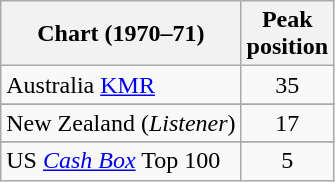<table class="wikitable sortable">
<tr>
<th align="left">Chart (1970–71)</th>
<th align="left">Peak<br>position</th>
</tr>
<tr>
<td align="left">Australia <a href='#'>KMR</a></td>
<td style="text-align:center;">35</td>
</tr>
<tr>
</tr>
<tr>
<td align="left">New Zealand (<em>Listener</em>)</td>
<td style="text-align:center;">17</td>
</tr>
<tr>
</tr>
<tr>
</tr>
<tr>
<td>US <a href='#'><em>Cash Box</em></a> Top 100</td>
<td align="center">5</td>
</tr>
</table>
